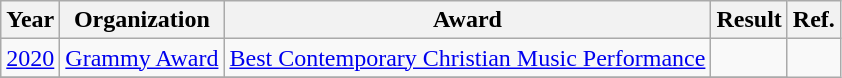<table class="wikitable plainrowheaders">
<tr>
<th>Year</th>
<th>Organization</th>
<th>Award</th>
<th>Result</th>
<th>Ref.</th>
</tr>
<tr>
<td><a href='#'>2020</a></td>
<td><a href='#'>Grammy Award</a></td>
<td><a href='#'>Best Contemporary Christian Music Performance</a></td>
<td></td>
<td rowspan="2"></td>
</tr>
<tr>
</tr>
</table>
